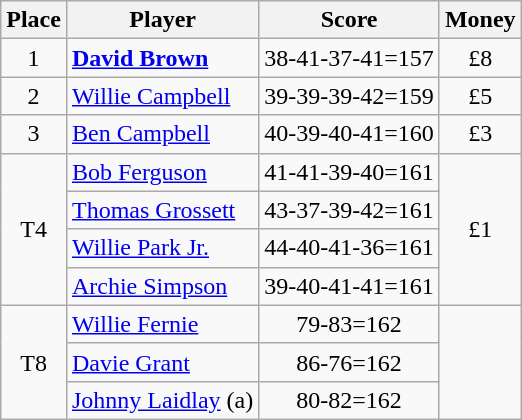<table class=wikitable>
<tr>
<th>Place</th>
<th>Player</th>
<th>Score</th>
<th>Money</th>
</tr>
<tr>
<td align=center>1</td>
<td> <strong><a href='#'>David Brown</a></strong></td>
<td>38-41-37-41=157</td>
<td align=center>£8</td>
</tr>
<tr>
<td align=center>2</td>
<td> <a href='#'>Willie Campbell</a></td>
<td>39-39-39-42=159</td>
<td align=center>£5</td>
</tr>
<tr>
<td align=center>3</td>
<td> <a href='#'>Ben Campbell</a></td>
<td>40-39-40-41=160</td>
<td align=center>£3</td>
</tr>
<tr>
<td rowspan=4 align=center>T4</td>
<td> <a href='#'>Bob Ferguson</a></td>
<td>41-41-39-40=161</td>
<td rowspan=4 align=center>£1</td>
</tr>
<tr>
<td> <a href='#'>Thomas Grossett</a></td>
<td>43-37-39-42=161</td>
</tr>
<tr>
<td> <a href='#'>Willie Park Jr.</a></td>
<td>44-40-41-36=161</td>
</tr>
<tr>
<td> <a href='#'>Archie Simpson</a></td>
<td>39-40-41-41=161</td>
</tr>
<tr>
<td rowspan=3 align=center>T8</td>
<td> <a href='#'>Willie Fernie</a></td>
<td align=center>79-83=162</td>
<td rowspan=3 align=center></td>
</tr>
<tr>
<td> <a href='#'>Davie Grant</a></td>
<td align=center>86-76=162</td>
</tr>
<tr>
<td> <a href='#'>Johnny Laidlay</a> (a)</td>
<td align=center>80-82=162</td>
</tr>
</table>
